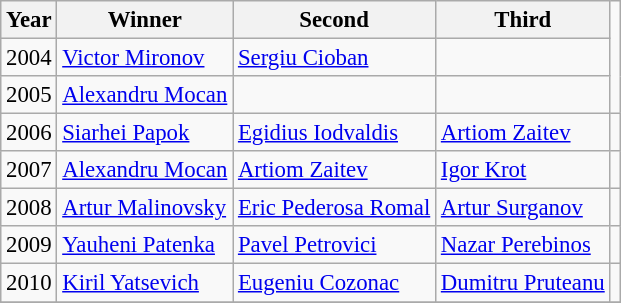<table class="wikitable" style="font-size:95%">
<tr>
<th>Year</th>
<th>Winner</th>
<th>Second</th>
<th>Third</th>
</tr>
<tr>
<td>2004</td>
<td> <a href='#'>Victor Mironov</a></td>
<td> <a href='#'>Sergiu Cioban</a></td>
<td></td>
</tr>
<tr>
<td>2005</td>
<td> <a href='#'>Alexandru Mocan</a></td>
<td></td>
<td></td>
</tr>
<tr>
<td>2006</td>
<td> <a href='#'>Siarhei Papok</a></td>
<td> <a href='#'>Egidius Iodvaldis</a></td>
<td> <a href='#'>Artiom Zaitev</a></td>
<td></td>
</tr>
<tr>
<td>2007</td>
<td> <a href='#'>Alexandru Mocan</a></td>
<td> <a href='#'>Artiom Zaitev</a></td>
<td> <a href='#'>Igor Krot</a></td>
<td></td>
</tr>
<tr>
<td>2008</td>
<td> <a href='#'>Artur Malinovsky</a></td>
<td> <a href='#'>Eric Pederosa Romal</a></td>
<td> <a href='#'>Artur Surganov</a></td>
<td></td>
</tr>
<tr>
<td>2009</td>
<td> <a href='#'>Yauheni Patenka</a></td>
<td> <a href='#'>Pavel Petrovici</a></td>
<td> <a href='#'>Nazar Perebinos</a></td>
<td></td>
</tr>
<tr>
<td>2010</td>
<td> <a href='#'>Kiril Yatsevich</a></td>
<td> <a href='#'>Eugeniu Cozonac</a></td>
<td> <a href='#'>Dumitru Pruteanu</a></td>
<td></td>
</tr>
<tr>
</tr>
</table>
